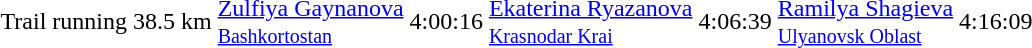<table>
<tr>
<td>Trail running 38.5 km</td>
<td><a href='#'>Zulfiya Gaynanova</a><br><small><a href='#'>Bashkortostan</a></small></td>
<td>4:00:16</td>
<td><a href='#'>Ekaterina Ryazanova</a><br><small><a href='#'>Krasnodar Krai</a></small></td>
<td>4:06:39</td>
<td><a href='#'>Ramilya Shagieva</a><br><small><a href='#'>Ulyanovsk Oblast</a></small></td>
<td>4:16:09</td>
</tr>
</table>
